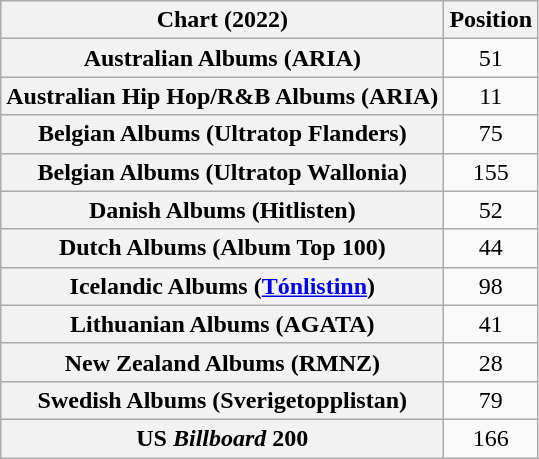<table class="wikitable sortable plainrowheaders" style="text-align:center;">
<tr>
<th scope="col">Chart (2022)</th>
<th scope="col">Position</th>
</tr>
<tr>
<th scope="row">Australian Albums (ARIA)</th>
<td>51</td>
</tr>
<tr>
<th scope="row">Australian Hip Hop/R&B Albums (ARIA)</th>
<td>11</td>
</tr>
<tr>
<th scope="row">Belgian Albums (Ultratop Flanders)</th>
<td>75</td>
</tr>
<tr>
<th scope="row">Belgian Albums (Ultratop Wallonia)</th>
<td>155</td>
</tr>
<tr>
<th scope="row">Danish Albums (Hitlisten)</th>
<td>52</td>
</tr>
<tr>
<th scope="row">Dutch Albums (Album Top 100)</th>
<td>44</td>
</tr>
<tr>
<th scope="row">Icelandic Albums (<a href='#'>Tónlistinn</a>)</th>
<td>98</td>
</tr>
<tr>
<th scope="row">Lithuanian Albums (AGATA)</th>
<td>41</td>
</tr>
<tr>
<th scope="row">New Zealand Albums (RMNZ)</th>
<td>28</td>
</tr>
<tr>
<th scope="row">Swedish Albums (Sverigetopplistan)</th>
<td>79</td>
</tr>
<tr>
<th scope="row">US <em>Billboard</em> 200</th>
<td>166</td>
</tr>
</table>
